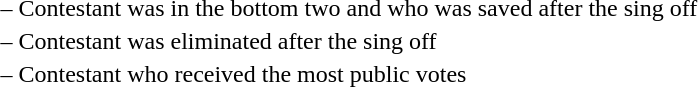<table>
<tr>
<td> –</td>
<td>Contestant was in the bottom two and who was saved after the sing off</td>
</tr>
<tr>
<td> –</td>
<td>Contestant was eliminated after the sing off</td>
</tr>
<tr>
<td> –</td>
<td>Contestant who received the most public votes</td>
</tr>
</table>
